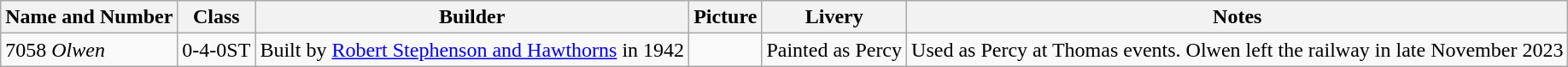<table class="wikitable sortable mw-collapsible">
<tr>
<th>Name and Number</th>
<th>Class</th>
<th>Builder</th>
<th>Picture</th>
<th>Livery</th>
<th>Notes</th>
</tr>
<tr>
<td>7058 <em>Olwen</em></td>
<td>0-4-0ST</td>
<td>Built by <a href='#'>Robert Stephenson and Hawthorns</a> in 1942</td>
<td></td>
<td>Painted as Percy</td>
<td>Used as Percy at Thomas events. Olwen left the railway in late November 2023</td>
</tr>
</table>
